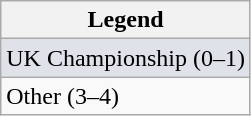<table class="wikitable">
<tr>
<th>Legend</th>
</tr>
<tr bgcolor="dfe2e9">
<td>UK Championship (0–1)</td>
</tr>
<tr bgcolor=>
<td>Other (3–4)</td>
</tr>
</table>
